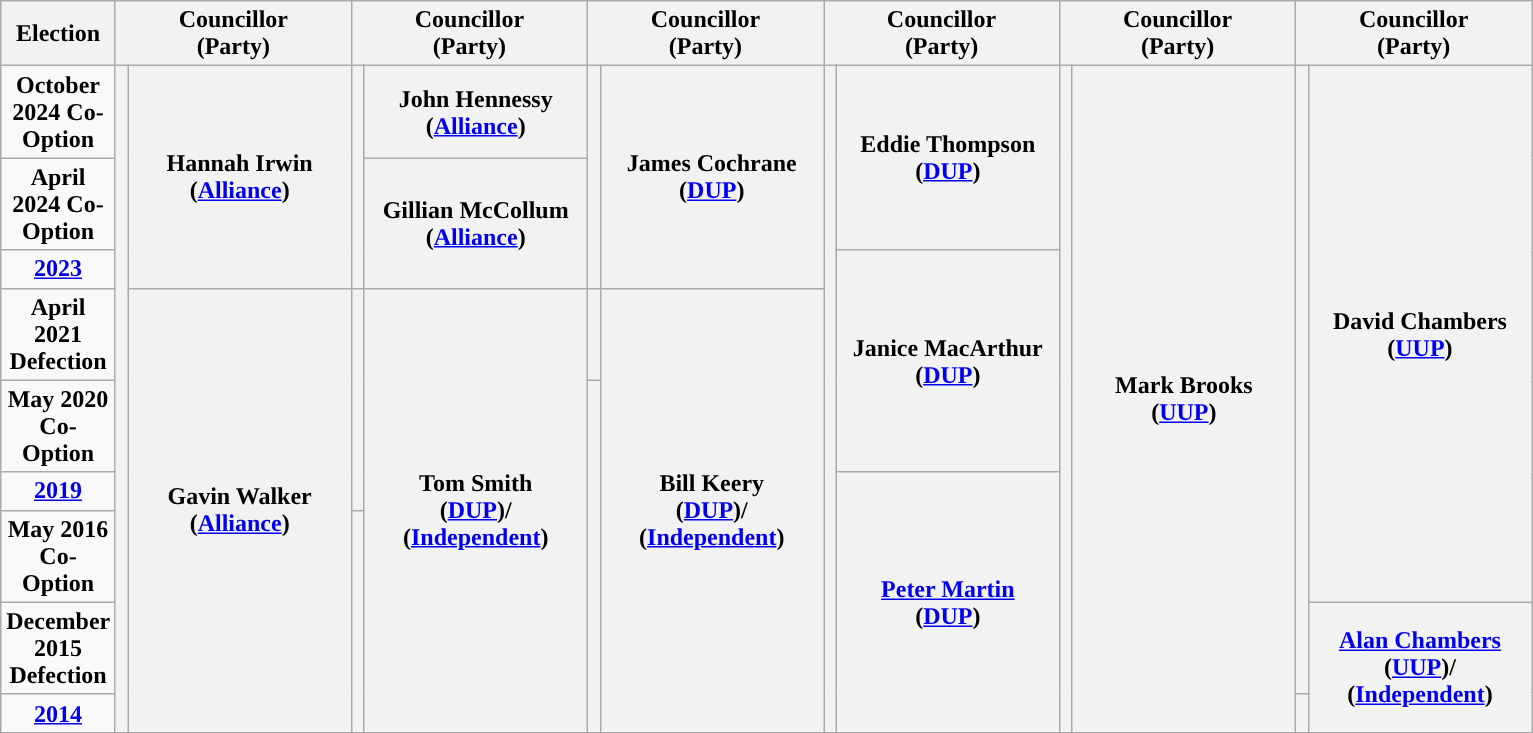<table class="wikitable" style="text-align:center">
<tr>
<th scope="col" width="50">Election</th>
<th scope="col" width="150" colspan = "2">Councillor<br> (Party)</th>
<th scope="col" width="150" colspan = "2">Councillor<br> (Party)</th>
<th scope="col" width="150" colspan = "2">Councillor<br> (Party)</th>
<th scope="col" width="150" colspan = "2">Councillor<br> (Party)</th>
<th scope="col" width="150" colspan = "2">Councillor<br> (Party)</th>
<th scope="col" width="150" colspan = "2">Councillor<br> (Party)</th>
</tr>
<tr>
<td><strong>October 2024 Co-Option</strong></td>
<th rowspan="9" width="1" style="background-color: "></th>
<th rowspan = "3">Hannah Irwin <br> (<a href='#'>Alliance</a>)</th>
<th rowspan="3" width="1" style="background-color: "></th>
<th rowspan = "1">John Hennessy <br> (<a href='#'>Alliance</a>)</th>
<th rowspan="3" width="1" style="background-color: "></th>
<th rowspan = "3">James Cochrane <br> (<a href='#'>DUP</a>)</th>
<th rowspan="9" width="1" style="background-color: "></th>
<th rowspan = "2">Eddie Thompson <br> (<a href='#'>DUP</a>)</th>
<th rowspan="9" width="1" style="background-color: "></th>
<th rowspan = "9">Mark Brooks <br> (<a href='#'>UUP</a>)</th>
<th rowspan="8" width="1" style="background-color: "></th>
<th rowspan = "7">David Chambers <br> (<a href='#'>UUP</a>)</th>
</tr>
<tr>
<td><strong>April 2024 Co-Option</strong></td>
<th rowspan = "2">Gillian McCollum <br> (<a href='#'>Alliance</a>)</th>
</tr>
<tr>
<td><strong><a href='#'>2023</a></strong></td>
<th rowspan = "3">Janice MacArthur <br> (<a href='#'>DUP</a>)</th>
</tr>
<tr>
<td><strong>April 2021 Defection</strong></td>
<th rowspan = "6">Gavin Walker <br> (<a href='#'>Alliance</a>)</th>
<th rowspan="3" width="1" style="background-color: "></th>
<th rowspan = "6">Tom Smith <br> (<a href='#'>DUP</a>)/ <br> (<a href='#'>Independent</a>)</th>
<th rowspan="1" width="1" style="background-color: "></th>
<th rowspan = "6">Bill Keery <br> (<a href='#'>DUP</a>)/ <br> (<a href='#'>Independent</a>)</th>
</tr>
<tr>
<td><strong>May 2020 Co-Option</strong></td>
<th rowspan="5" width="1" style="background-color: "></th>
</tr>
<tr>
<td><strong><a href='#'>2019</a></strong></td>
<th rowspan = "4"><a href='#'>Peter Martin</a> <br> (<a href='#'>DUP</a>)</th>
</tr>
<tr>
<td><strong>May 2016 Co-Option</strong></td>
<th rowspan="3" width="1" style="background-color: "></th>
</tr>
<tr>
<td><strong>December 2015 Defection</strong></td>
<th rowspan = "2"><a href='#'>Alan Chambers</a> <br> (<a href='#'>UUP</a>)/ <br> (<a href='#'>Independent</a>)</th>
</tr>
<tr>
<td><strong><a href='#'>2014</a></strong></td>
<th rowspan="1" width="1" style="background-color: "></th>
</tr>
<tr>
</tr>
</table>
